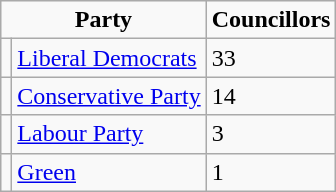<table class="wikitable">
<tr>
<td colspan="2" rowspan="1" align="center" valign="top"><strong>Party</strong></td>
<td valign="top"><strong>Councillors</strong></td>
</tr>
<tr>
<td></td>
<td><a href='#'>Liberal Democrats</a></td>
<td>33</td>
</tr>
<tr>
<td></td>
<td><a href='#'>Conservative Party</a></td>
<td>14</td>
</tr>
<tr>
<td></td>
<td><a href='#'>Labour Party</a></td>
<td>3</td>
</tr>
<tr>
<td></td>
<td><a href='#'>Green</a></td>
<td>1</td>
</tr>
</table>
